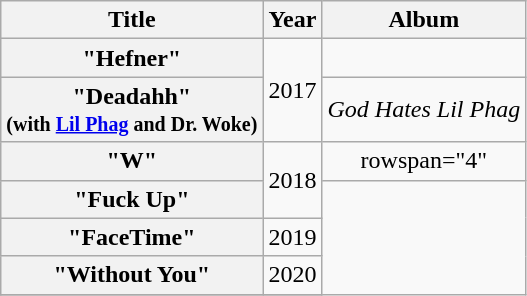<table class="wikitable plainrowheaders" style="text-align:center;">
<tr>
<th scope="col">Title</th>
<th scope="col">Year</th>
<th scope="col">Album</th>
</tr>
<tr>
<th scope="row">"Hefner"</th>
<td rowspan="2">2017</td>
<td></td>
</tr>
<tr>
<th scope="row">"Deadahh"<br><small>(with <a href='#'>Lil Phag</a> and Dr. Woke)</small></th>
<td><em>God Hates Lil Phag</em></td>
</tr>
<tr>
<th scope="row">"W"</th>
<td rowspan="2">2018</td>
<td>rowspan="4" </td>
</tr>
<tr>
<th scope="row">"Fuck Up"</th>
</tr>
<tr>
<th scope="row">"FaceTime"</th>
<td>2019</td>
</tr>
<tr>
<th scope="row">"Without You"</th>
<td>2020</td>
</tr>
<tr>
</tr>
</table>
